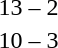<table style="text-align:center">
<tr>
<th width=200></th>
<th width=100></th>
<th width=200></th>
</tr>
<tr>
<td align=right><strong></strong></td>
<td>13 – 2</td>
<td align=left></td>
</tr>
<tr>
<td align=right><strong></strong></td>
<td>10 – 3</td>
<td align=left></td>
</tr>
</table>
